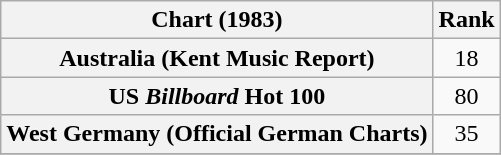<table class="wikitable sortable plainrowheaders" style="text-align:center">
<tr>
<th>Chart (1983)</th>
<th>Rank</th>
</tr>
<tr>
<th scope="row">Australia (Kent Music Report)</th>
<td>18</td>
</tr>
<tr>
<th scope="row">US <em>Billboard</em> Hot 100</th>
<td>80</td>
</tr>
<tr>
<th scope="row">West Germany (Official German Charts)</th>
<td>35</td>
</tr>
<tr>
</tr>
</table>
